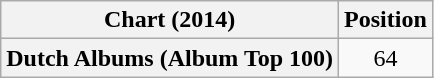<table class="wikitable plainrowheaders" style="text-align:center">
<tr>
<th scope="col">Chart (2014)</th>
<th scope="col">Position</th>
</tr>
<tr>
<th scope="row">Dutch Albums (Album Top 100)</th>
<td>64</td>
</tr>
</table>
